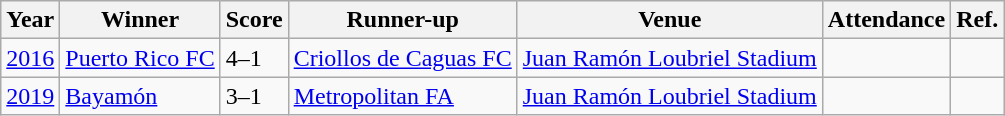<table class="wikitable sortable">
<tr>
<th>Year</th>
<th>Winner</th>
<th>Score</th>
<th>Runner-up</th>
<th>Venue</th>
<th>Attendance</th>
<th>Ref.</th>
</tr>
<tr>
<td><a href='#'>2016</a></td>
<td><a href='#'>Puerto Rico FC</a></td>
<td>4–1</td>
<td><a href='#'>Criollos de Caguas FC</a></td>
<td><a href='#'>Juan Ramón Loubriel Stadium</a></td>
<td></td>
<td></td>
</tr>
<tr>
<td><a href='#'>2019</a></td>
<td><a href='#'>Bayamón</a></td>
<td>3–1</td>
<td><a href='#'>Metropolitan FA</a></td>
<td><a href='#'>Juan Ramón Loubriel Stadium</a></td>
<td></td>
<td></td>
</tr>
</table>
